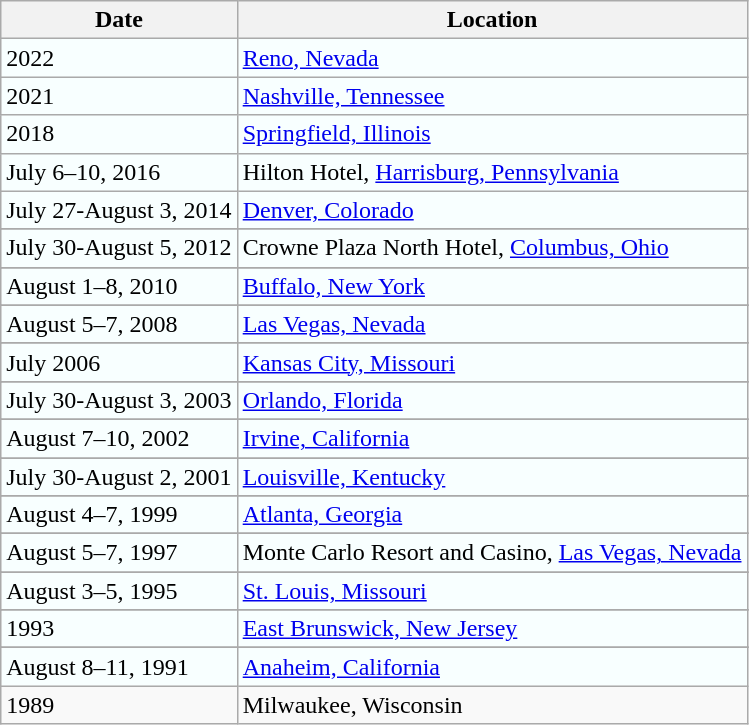<table class="wikitable">
<tr>
<th>Date</th>
<th>Location</th>
</tr>
<tr style="background:#f8ffff">
<td>2022</td>
<td><a href='#'>Reno, Nevada</a></td>
</tr>
<tr style="background:#f8ffff">
<td>2021</td>
<td><a href='#'>Nashville, Tennessee</a></td>
</tr>
<tr style="background:#f8ffff">
<td>2018</td>
<td><a href='#'>Springfield, Illinois</a></td>
</tr>
<tr style="background:#f8ffff">
<td>July 6–10, 2016</td>
<td>Hilton Hotel, <a href='#'>Harrisburg, Pennsylvania</a></td>
</tr>
<tr style="background:#f8ffff">
<td>July 27-August 3, 2014</td>
<td><a href='#'>Denver, Colorado</a></td>
</tr>
<tr>
</tr>
<tr style="background:#f8ffff">
<td>July 30-August 5, 2012</td>
<td>Crowne Plaza North Hotel, <a href='#'>Columbus, Ohio</a></td>
</tr>
<tr>
</tr>
<tr style="background:#f8ffff">
<td>August 1–8, 2010</td>
<td><a href='#'>Buffalo, New York</a></td>
</tr>
<tr>
</tr>
<tr style="background:#f8ffff">
<td>August 5–7, 2008</td>
<td><a href='#'>Las Vegas, Nevada</a></td>
</tr>
<tr>
</tr>
<tr style="background:#f8ffff">
<td>July 2006</td>
<td><a href='#'>Kansas City, Missouri</a></td>
</tr>
<tr>
</tr>
<tr style="background:#f8ffff">
<td>July 30-August 3, 2003</td>
<td><a href='#'>Orlando, Florida</a></td>
</tr>
<tr>
</tr>
<tr style="background:#f8ffff">
<td>August 7–10, 2002</td>
<td><a href='#'>Irvine, California</a></td>
</tr>
<tr>
</tr>
<tr style="background:#f8ffff">
<td>July 30-August 2, 2001</td>
<td><a href='#'>Louisville, Kentucky</a></td>
</tr>
<tr>
</tr>
<tr style="background:#f8ffff">
<td>August 4–7, 1999</td>
<td><a href='#'>Atlanta, Georgia</a></td>
</tr>
<tr>
</tr>
<tr style="background:#f8ffff">
<td>August 5–7, 1997</td>
<td>Monte Carlo Resort and Casino, <a href='#'>Las Vegas, Nevada</a></td>
</tr>
<tr>
</tr>
<tr style="background:#f8ffff">
<td>August 3–5, 1995</td>
<td><a href='#'>St. Louis, Missouri</a></td>
</tr>
<tr>
</tr>
<tr style="background:#f8ffff">
<td>1993</td>
<td><a href='#'>East Brunswick, New Jersey</a></td>
</tr>
<tr>
</tr>
<tr style="background:#f8ffff">
<td>August 8–11, 1991</td>
<td><a href='#'>Anaheim, California</a></td>
</tr>
<tr>
<td>1989</td>
<td>Milwaukee, Wisconsin</td>
</tr>
</table>
